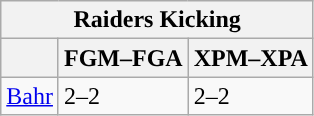<table class="wikitable">
<tr>
<th colspan="3">Raiders Kicking</th>
</tr>
<tr>
<th></th>
<th>FGM–FGA</th>
<th>XPM–XPA</th>
</tr>
<tr>
<td><a href='#'>Bahr</a></td>
<td>2–2</td>
<td>2–2</td>
</tr>
</table>
